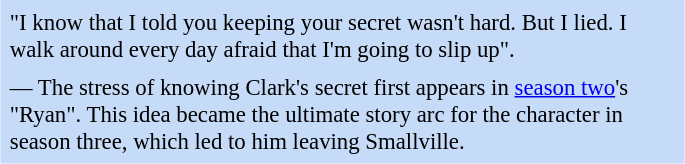<table class="toccolours" style="float: left; margin-left: 1em; margin-right: 2em; font-size: 95%; background:#c6dbf7; color:black; width:30em; max-width: 40%;" cellspacing="5">
<tr>
<td style="text-align: left;">"I know that I told you keeping your secret wasn't hard. But I lied. I walk around every day afraid that I'm going to slip up".</td>
</tr>
<tr>
<td style="text-align: left;">— The stress of knowing Clark's secret first appears in <a href='#'>season two</a>'s "Ryan". This idea became the ultimate story arc for the character in season three, which led to him leaving Smallville.</td>
</tr>
</table>
